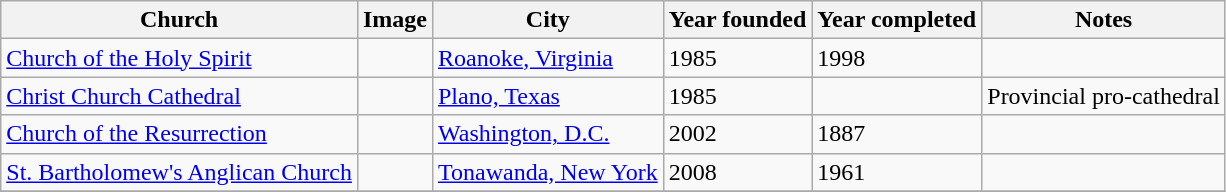<table class="wikitable sortable">
<tr>
<th>Church</th>
<th>Image</th>
<th>City</th>
<th>Year founded</th>
<th>Year completed</th>
<th>Notes</th>
</tr>
<tr>
<td><a href='#'>Church of the Holy Spirit</a></td>
<td></td>
<td><a href='#'>Roanoke, Virginia</a></td>
<td>1985</td>
<td>1998</td>
<td></td>
</tr>
<tr>
<td><a href='#'>Christ Church Cathedral</a></td>
<td></td>
<td><a href='#'>Plano, Texas</a></td>
<td>1985</td>
<td></td>
<td>Provincial pro-cathedral</td>
</tr>
<tr>
<td><a href='#'>Church of the Resurrection</a></td>
<td></td>
<td><a href='#'>Washington, D.C.</a></td>
<td>2002</td>
<td>1887</td>
<td></td>
</tr>
<tr>
<td><a href='#'>St. Bartholomew's Anglican Church</a></td>
<td></td>
<td><a href='#'>Tonawanda, New York</a></td>
<td>2008</td>
<td>1961</td>
<td></td>
</tr>
<tr>
</tr>
</table>
